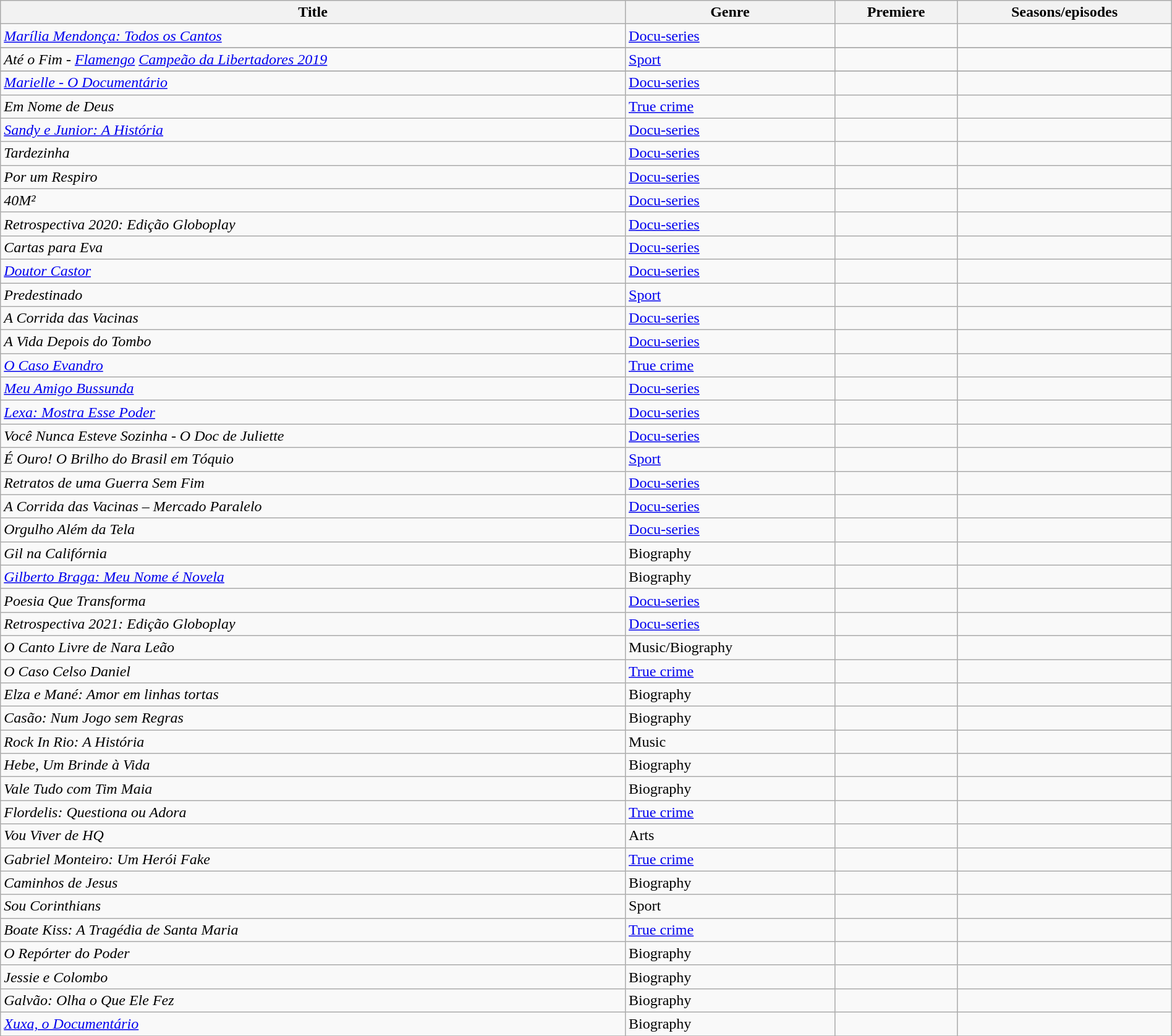<table class="wikitable sortable" style="width:100%;">
<tr>
<th>Title</th>
<th>Genre</th>
<th>Premiere</th>
<th>Seasons/episodes</th>
</tr>
<tr>
<td><em><a href='#'>Marília Mendonça: Todos os Cantos</a></em></td>
<td><a href='#'>Docu-series</a></td>
<td></td>
<td></td>
</tr>
<tr>
</tr>
<tr>
<td><em>Até o Fim - <a href='#'>Flamengo</a> <a href='#'>Campeão da Libertadores 2019</a></em></td>
<td><a href='#'>Sport</a></td>
<td></td>
<td></td>
</tr>
<tr>
</tr>
<tr>
<td><em><a href='#'>Marielle - O Documentário</a></em></td>
<td><a href='#'>Docu-series</a></td>
<td></td>
<td></td>
</tr>
<tr>
<td><em>Em Nome de Deus</em></td>
<td><a href='#'>True crime</a></td>
<td></td>
<td></td>
</tr>
<tr>
<td><em><a href='#'>Sandy e Junior: A História</a></em></td>
<td><a href='#'>Docu-series</a></td>
<td></td>
<td></td>
</tr>
<tr>
<td><em>Tardezinha</em></td>
<td><a href='#'>Docu-series</a></td>
<td></td>
<td></td>
</tr>
<tr>
<td><em>Por um Respiro</em></td>
<td><a href='#'>Docu-series</a></td>
<td></td>
<td></td>
</tr>
<tr>
<td><em>40M²</em></td>
<td><a href='#'>Docu-series</a></td>
<td></td>
<td></td>
</tr>
<tr>
<td><em>Retrospectiva 2020: Edição Globoplay</em></td>
<td><a href='#'>Docu-series</a></td>
<td></td>
<td></td>
</tr>
<tr>
<td><em>Cartas para Eva</em></td>
<td><a href='#'>Docu-series</a></td>
<td></td>
<td></td>
</tr>
<tr>
<td><em><a href='#'>Doutor Castor</a></em></td>
<td><a href='#'>Docu-series</a></td>
<td></td>
<td></td>
</tr>
<tr>
<td><em>Predestinado</em></td>
<td><a href='#'>Sport</a></td>
<td></td>
<td></td>
</tr>
<tr>
<td><em>A Corrida das Vacinas</em></td>
<td><a href='#'>Docu-series</a></td>
<td></td>
<td></td>
</tr>
<tr>
<td><em>A Vida Depois do Tombo</em></td>
<td><a href='#'>Docu-series</a></td>
<td></td>
<td></td>
</tr>
<tr>
<td><em><a href='#'>O Caso Evandro</a></em></td>
<td><a href='#'>True crime</a></td>
<td></td>
<td></td>
</tr>
<tr>
<td><em><a href='#'>Meu Amigo Bussunda</a></em></td>
<td><a href='#'>Docu-series</a></td>
<td></td>
<td></td>
</tr>
<tr>
<td><em><a href='#'>Lexa: Mostra Esse Poder</a></em></td>
<td><a href='#'>Docu-series</a></td>
<td></td>
<td></td>
</tr>
<tr>
<td><em>Você Nunca Esteve Sozinha - O Doc de Juliette</em></td>
<td><a href='#'>Docu-series</a></td>
<td></td>
<td></td>
</tr>
<tr>
<td><em>É Ouro! O Brilho do Brasil em Tóquio</em></td>
<td><a href='#'>Sport</a></td>
<td></td>
<td></td>
</tr>
<tr>
<td><em>Retratos de uma Guerra Sem Fim</em></td>
<td><a href='#'>Docu-series</a></td>
<td></td>
<td></td>
</tr>
<tr>
<td><em>A Corrida das Vacinas – Mercado Paralelo</em></td>
<td><a href='#'>Docu-series</a></td>
<td></td>
<td></td>
</tr>
<tr>
<td><em>Orgulho Além da Tela</em></td>
<td><a href='#'>Docu-series</a></td>
<td></td>
<td></td>
</tr>
<tr>
<td><em>Gil na Califórnia</em></td>
<td>Biography</td>
<td></td>
<td></td>
</tr>
<tr>
<td><em><a href='#'>Gilberto Braga: Meu Nome é Novela</a></em></td>
<td>Biography</td>
<td></td>
<td></td>
</tr>
<tr>
<td><em>Poesia Que Transforma</em></td>
<td><a href='#'>Docu-series</a></td>
<td></td>
<td></td>
</tr>
<tr>
<td><em>Retrospectiva 2021: Edição Globoplay</em></td>
<td><a href='#'>Docu-series</a></td>
<td></td>
<td></td>
</tr>
<tr>
<td><em>O Canto Livre de Nara Leão</em></td>
<td>Music/Biography</td>
<td></td>
<td></td>
</tr>
<tr>
<td><em>O Caso Celso Daniel</em></td>
<td><a href='#'>True crime</a></td>
<td></td>
<td></td>
</tr>
<tr>
<td><em>Elza e Mané: Amor em linhas tortas</em></td>
<td>Biography</td>
<td></td>
<td></td>
</tr>
<tr>
<td><em>Casão: Num Jogo sem Regras</em></td>
<td>Biography</td>
<td></td>
<td></td>
</tr>
<tr>
<td><em>Rock In Rio: A História</em></td>
<td>Music</td>
<td></td>
<td></td>
</tr>
<tr>
<td><em>Hebe, Um Brinde à Vida</em></td>
<td>Biography</td>
<td></td>
<td></td>
</tr>
<tr>
<td><em>Vale Tudo com Tim Maia</em></td>
<td>Biography</td>
<td></td>
<td></td>
</tr>
<tr>
<td><em>Flordelis: Questiona ou Adora</em></td>
<td><a href='#'>True crime</a></td>
<td></td>
<td></td>
</tr>
<tr>
<td><em>Vou Viver de HQ</em></td>
<td>Arts</td>
<td></td>
<td></td>
</tr>
<tr>
<td><em>Gabriel Monteiro: Um Herói Fake</em></td>
<td><a href='#'>True crime</a></td>
<td></td>
<td></td>
</tr>
<tr>
<td><em>Caminhos de Jesus</em></td>
<td>Biography</td>
<td></td>
<td></td>
</tr>
<tr>
<td><em>Sou Corinthians</em></td>
<td>Sport</td>
<td></td>
<td></td>
</tr>
<tr>
<td><em>Boate Kiss: A Tragédia de Santa Maria</em></td>
<td><a href='#'>True crime</a></td>
<td></td>
<td></td>
</tr>
<tr>
<td><em>O Repórter do Poder</em></td>
<td>Biography</td>
<td></td>
<td></td>
</tr>
<tr>
<td><em>Jessie e Colombo</em></td>
<td>Biography</td>
<td></td>
<td></td>
</tr>
<tr>
<td><em>Galvão: Olha o Que Ele Fez</em></td>
<td>Biography</td>
<td></td>
<td></td>
</tr>
<tr>
<td><em><a href='#'>Xuxa, o Documentário</a></em></td>
<td>Biography</td>
<td></td>
<td></td>
</tr>
<tr>
</tr>
</table>
